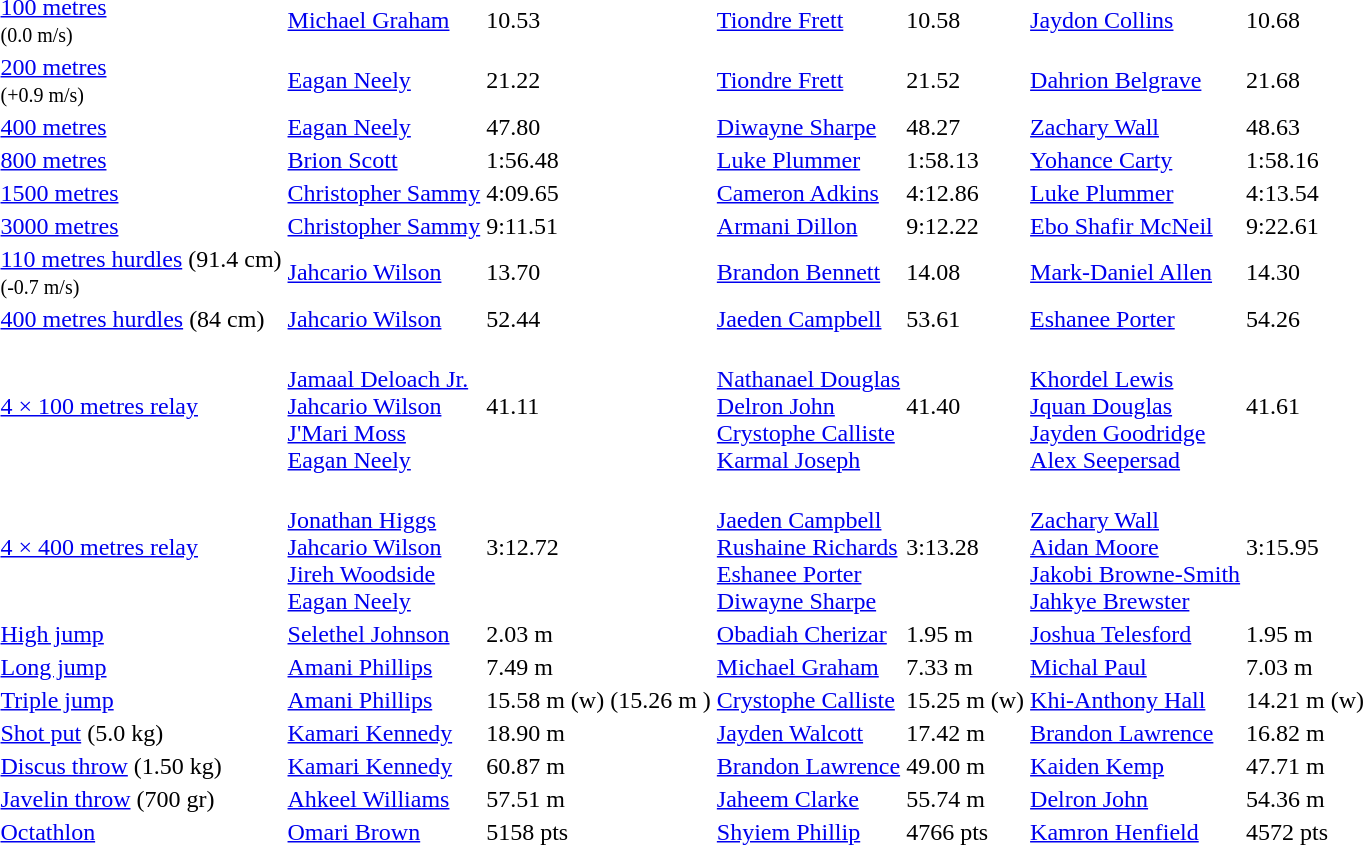<table>
<tr>
<td><a href='#'>100 metres</a> <br> <small>(0.0 m/s)</small></td>
<td align=left><a href='#'>Michael Graham</a> <br> </td>
<td>10.53</td>
<td align=left><a href='#'>Tiondre Frett</a> <br> </td>
<td>10.58</td>
<td align=left><a href='#'>Jaydon Collins</a> <br> </td>
<td>10.68</td>
</tr>
<tr>
<td><a href='#'>200 metres</a> <br> <small>(+0.9 m/s)</small></td>
<td align=left><a href='#'>Eagan Neely</a> <br> </td>
<td>21.22</td>
<td align=left><a href='#'>Tiondre Frett</a> <br> </td>
<td>21.52</td>
<td align=left><a href='#'>Dahrion Belgrave</a> <br> </td>
<td>21.68</td>
</tr>
<tr>
<td><a href='#'>400 metres</a></td>
<td align=left><a href='#'>Eagan Neely</a> <br> </td>
<td>47.80</td>
<td align=left><a href='#'>Diwayne Sharpe</a> <br> </td>
<td>48.27</td>
<td align=left><a href='#'>Zachary Wall</a> <br> </td>
<td>48.63</td>
</tr>
<tr>
<td><a href='#'>800 metres</a></td>
<td align=left><a href='#'>Brion Scott</a> <br> </td>
<td>1:56.48</td>
<td align=left><a href='#'>Luke Plummer</a> <br> </td>
<td>1:58.13</td>
<td align=left><a href='#'>Yohance Carty</a> <br> </td>
<td>1:58.16</td>
</tr>
<tr>
<td><a href='#'>1500 metres</a></td>
<td align=left><a href='#'>Christopher Sammy</a> <br> </td>
<td>4:09.65</td>
<td align=left><a href='#'>Cameron Adkins</a> <br> </td>
<td>4:12.86</td>
<td align=left><a href='#'>Luke Plummer</a> <br> </td>
<td>4:13.54</td>
</tr>
<tr>
<td><a href='#'>3000 metres</a></td>
<td align=left><a href='#'>Christopher Sammy</a> <br> </td>
<td>9:11.51</td>
<td align=left><a href='#'>Armani Dillon</a> <br> </td>
<td>9:12.22</td>
<td align=left><a href='#'>Ebo Shafir McNeil</a> <br> </td>
<td>9:22.61</td>
</tr>
<tr>
<td><a href='#'>110 metres hurdles</a> (91.4 cm) <br> <small>(-0.7 m/s)</small></td>
<td align=left><a href='#'>Jahcario Wilson</a> <br> </td>
<td>13.70</td>
<td align=left><a href='#'>Brandon Bennett</a> <br> </td>
<td>14.08</td>
<td align=left><a href='#'>Mark-Daniel Allen</a> <br> </td>
<td>14.30</td>
</tr>
<tr>
<td><a href='#'>400 metres hurdles</a> (84 cm)</td>
<td align=left><a href='#'>Jahcario Wilson</a> <br> </td>
<td>52.44</td>
<td align=left><a href='#'>Jaeden Campbell</a> <br> </td>
<td>53.61</td>
<td align=left><a href='#'>Eshanee Porter</a> <br> </td>
<td>54.26</td>
</tr>
<tr>
<td><a href='#'>4 × 100 metres relay</a></td>
<td align=left> <br> <a href='#'>Jamaal Deloach Jr.</a><br><a href='#'>Jahcario Wilson</a><br><a href='#'>J'Mari Moss</a><br><a href='#'>Eagan Neely</a></td>
<td>41.11</td>
<td align=left> <br> <a href='#'>Nathanael Douglas</a><br><a href='#'>Delron John</a><br><a href='#'>Crystophe Calliste</a><br><a href='#'>Karmal Joseph</a></td>
<td>41.40</td>
<td align=left> <br> <a href='#'>Khordel Lewis</a><br><a href='#'>Jquan Douglas</a><br><a href='#'>Jayden Goodridge</a><br><a href='#'>Alex Seepersad</a></td>
<td>41.61</td>
</tr>
<tr>
<td><a href='#'>4 × 400 metres relay</a></td>
<td align=left> <br> <a href='#'>Jonathan Higgs</a><br><a href='#'>Jahcario Wilson</a><br><a href='#'>Jireh Woodside</a><br><a href='#'>Eagan Neely</a></td>
<td>3:12.72 </td>
<td align=left> <br> <a href='#'>Jaeden Campbell</a><br><a href='#'>Rushaine Richards</a><br><a href='#'>Eshanee Porter</a><br><a href='#'>Diwayne Sharpe</a></td>
<td>3:13.28</td>
<td align=left> <br> <a href='#'>Zachary Wall</a><br><a href='#'>Aidan Moore</a><br><a href='#'>Jakobi Browne-Smith</a><br><a href='#'>Jahkye Brewster</a></td>
<td>3:15.95</td>
</tr>
<tr>
<td><a href='#'>High jump</a></td>
<td align=left><a href='#'>Selethel Johnson</a> <br> </td>
<td>2.03 m</td>
<td align=left><a href='#'>Obadiah Cherizar</a> <br> </td>
<td>1.95 m</td>
<td align=left><a href='#'>Joshua Telesford</a> <br> </td>
<td>1.95 m</td>
</tr>
<tr>
<td><a href='#'>Long jump</a></td>
<td align=left><a href='#'>Amani Phillips</a> <br> </td>
<td>7.49 m</td>
<td align=left><a href='#'>Michael Graham</a> <br> </td>
<td>7.33 m</td>
<td align=left><a href='#'>Michal Paul</a> <br> </td>
<td>7.03 m</td>
</tr>
<tr>
<td><a href='#'>Triple jump</a></td>
<td align=left><a href='#'>Amani Phillips</a> <br> </td>
<td>15.58 m (w) (15.26 m )</td>
<td align=left><a href='#'>Crystophe Calliste</a> <br> </td>
<td>15.25 m (w)</td>
<td align=left><a href='#'>Khi-Anthony Hall</a> <br> </td>
<td>14.21 m (w)</td>
</tr>
<tr>
<td><a href='#'>Shot put</a> (5.0 kg)</td>
<td align=left><a href='#'>Kamari Kennedy</a> <br> </td>
<td>18.90 m </td>
<td align=left><a href='#'>Jayden Walcott</a> <br> </td>
<td>17.42 m</td>
<td align=left><a href='#'>Brandon Lawrence</a> <br> </td>
<td>16.82 m</td>
</tr>
<tr>
<td><a href='#'>Discus throw</a> (1.50 kg)</td>
<td align=left><a href='#'>Kamari Kennedy</a> <br> </td>
<td>60.87 m </td>
<td align=left><a href='#'>Brandon Lawrence</a> <br> </td>
<td>49.00 m</td>
<td align=left><a href='#'>Kaiden Kemp</a> <br> </td>
<td>47.71 m</td>
</tr>
<tr>
<td><a href='#'>Javelin throw</a> (700 gr)</td>
<td align=left><a href='#'>Ahkeel Williams</a> <br> </td>
<td>57.51 m</td>
<td align=left><a href='#'>Jaheem Clarke</a> <br> </td>
<td>55.74 m</td>
<td align=left><a href='#'>Delron John</a> <br> </td>
<td>54.36 m</td>
</tr>
<tr>
<td><a href='#'>Octathlon</a></td>
<td align=left><a href='#'>Omari Brown</a> <br> </td>
<td>5158 pts </td>
<td align=left><a href='#'>Shyiem Phillip</a> <br> </td>
<td>4766 pts</td>
<td align=left><a href='#'>Kamron Henfield</a> <br> </td>
<td>4572 pts</td>
</tr>
</table>
